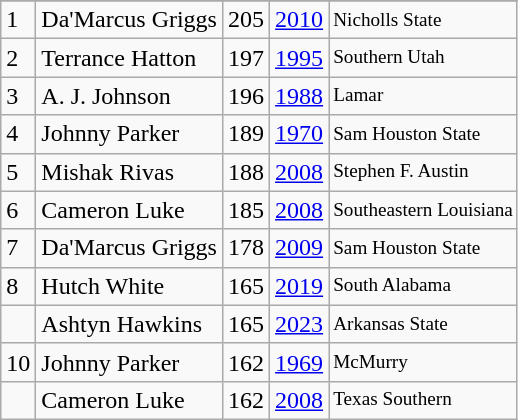<table class="wikitable">
<tr>
</tr>
<tr>
<td>1</td>
<td>Da'Marcus Griggs</td>
<td>205</td>
<td><a href='#'>2010</a></td>
<td style="font-size:80%;">Nicholls State</td>
</tr>
<tr>
<td>2</td>
<td>Terrance Hatton</td>
<td>197</td>
<td><a href='#'>1995</a></td>
<td style="font-size:80%;">Southern Utah</td>
</tr>
<tr>
<td>3</td>
<td>A. J. Johnson</td>
<td>196</td>
<td><a href='#'>1988</a></td>
<td style="font-size:80%;">Lamar</td>
</tr>
<tr>
<td>4</td>
<td>Johnny Parker</td>
<td>189</td>
<td><a href='#'>1970</a></td>
<td style="font-size:80%;">Sam Houston State</td>
</tr>
<tr>
<td>5</td>
<td>Mishak Rivas</td>
<td>188</td>
<td><a href='#'>2008</a></td>
<td style="font-size:80%;">Stephen F. Austin</td>
</tr>
<tr>
<td>6</td>
<td>Cameron Luke</td>
<td>185</td>
<td><a href='#'>2008</a></td>
<td style="font-size:80%;">Southeastern Louisiana</td>
</tr>
<tr>
<td>7</td>
<td>Da'Marcus Griggs</td>
<td>178</td>
<td><a href='#'>2009</a></td>
<td style="font-size:80%;">Sam Houston State</td>
</tr>
<tr>
<td>8</td>
<td>Hutch White</td>
<td>165</td>
<td><a href='#'>2019</a></td>
<td style="font-size:80%;">South Alabama</td>
</tr>
<tr>
<td></td>
<td>Ashtyn Hawkins</td>
<td>165</td>
<td><a href='#'>2023</a></td>
<td style="font-size:80%;">Arkansas State</td>
</tr>
<tr>
<td>10</td>
<td>Johnny Parker</td>
<td>162</td>
<td><a href='#'>1969</a></td>
<td style="font-size:80%;">McMurry</td>
</tr>
<tr>
<td></td>
<td>Cameron Luke</td>
<td>162</td>
<td><a href='#'>2008</a></td>
<td style="font-size:80%;">Texas Southern</td>
</tr>
</table>
